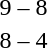<table style="text-align:center">
<tr>
<th width=200></th>
<th width=100></th>
<th width=200></th>
</tr>
<tr>
<td align=right><strong></strong></td>
<td>9 – 8</td>
<td align=left></td>
</tr>
<tr>
<td align=right><strong></strong></td>
<td>8 – 4</td>
<td align=left></td>
</tr>
</table>
